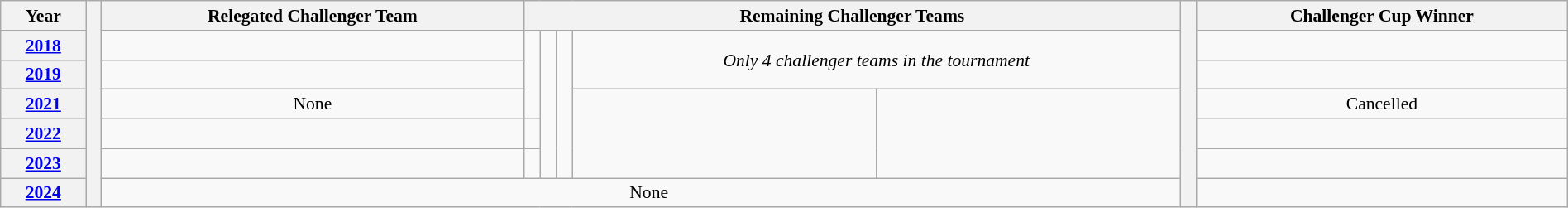<table class="wikitable" style="font-size:90%; width:100%; text-align:center;">
<tr>
<th>Year</th>
<th rowspan="7" width="1%" bgcolor="#ffffff"></th>
<th>Relegated Challenger Team</th>
<th colspan="5">Remaining Challenger Teams</th>
<th rowspan="7" width="1%" bgcolor="#ffffff"></th>
<th>Challenger Cup Winner</th>
</tr>
<tr>
<th><a href='#'>2018</a></th>
<td> </td>
<td rowspan="3"> </td>
<td rowspan="5"> </td>
<td rowspan="5"> </td>
<td colspan="2" rowspan="2"><em>Only 4 challenger teams in the tournament</em></td>
<td> </td>
</tr>
<tr>
<th><a href='#'>2019</a></th>
<td> </td>
<td> </td>
</tr>
<tr>
<th><a href='#'>2021</a></th>
<td>None</td>
<td rowspan="3"> </td>
<td rowspan="3"> </td>
<td>Cancelled</td>
</tr>
<tr>
<th><a href='#'>2022</a></th>
<td> </td>
<td> </td>
<td> </td>
</tr>
<tr>
<th><a href='#'>2023</a></th>
<td> </td>
<td> </td>
<td> </td>
</tr>
<tr>
<th><a href='#'>2024</a></th>
<td colspan="7">None</td>
<td> </td>
</tr>
</table>
